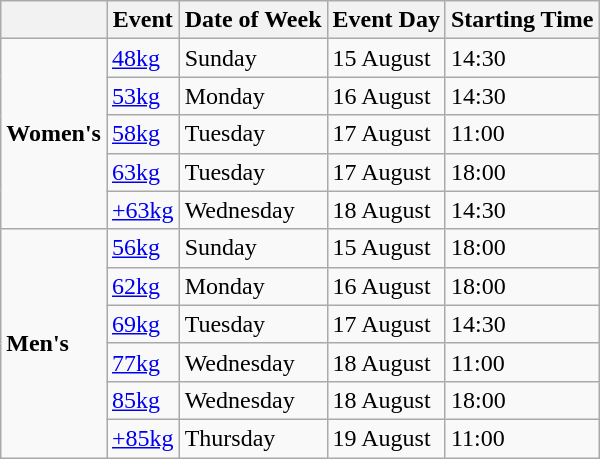<table class="wikitable">
<tr>
<th></th>
<th>Event</th>
<th>Date of Week</th>
<th>Event Day</th>
<th>Starting Time</th>
</tr>
<tr>
<td rowspan="5"><strong>Women's</strong></td>
<td><a href='#'>48kg</a></td>
<td>Sunday</td>
<td>15 August</td>
<td>14:30</td>
</tr>
<tr>
<td><a href='#'>53kg</a></td>
<td>Monday</td>
<td>16 August</td>
<td>14:30</td>
</tr>
<tr>
<td><a href='#'>58kg</a></td>
<td>Tuesday</td>
<td>17 August</td>
<td>11:00</td>
</tr>
<tr>
<td><a href='#'>63kg</a></td>
<td>Tuesday</td>
<td>17 August</td>
<td>18:00</td>
</tr>
<tr>
<td><a href='#'>+63kg</a></td>
<td>Wednesday</td>
<td>18 August</td>
<td>14:30</td>
</tr>
<tr>
<td rowspan="6"><strong>Men's</strong></td>
<td><a href='#'>56kg</a></td>
<td>Sunday</td>
<td>15 August</td>
<td>18:00</td>
</tr>
<tr>
<td><a href='#'>62kg</a></td>
<td>Monday</td>
<td>16 August</td>
<td>18:00</td>
</tr>
<tr>
<td><a href='#'>69kg</a></td>
<td>Tuesday</td>
<td>17 August</td>
<td>14:30</td>
</tr>
<tr>
<td><a href='#'>77kg</a></td>
<td>Wednesday</td>
<td>18 August</td>
<td>11:00</td>
</tr>
<tr>
<td><a href='#'>85kg</a></td>
<td>Wednesday</td>
<td>18 August</td>
<td>18:00</td>
</tr>
<tr>
<td><a href='#'>+85kg</a></td>
<td>Thursday</td>
<td>19 August</td>
<td>11:00</td>
</tr>
</table>
